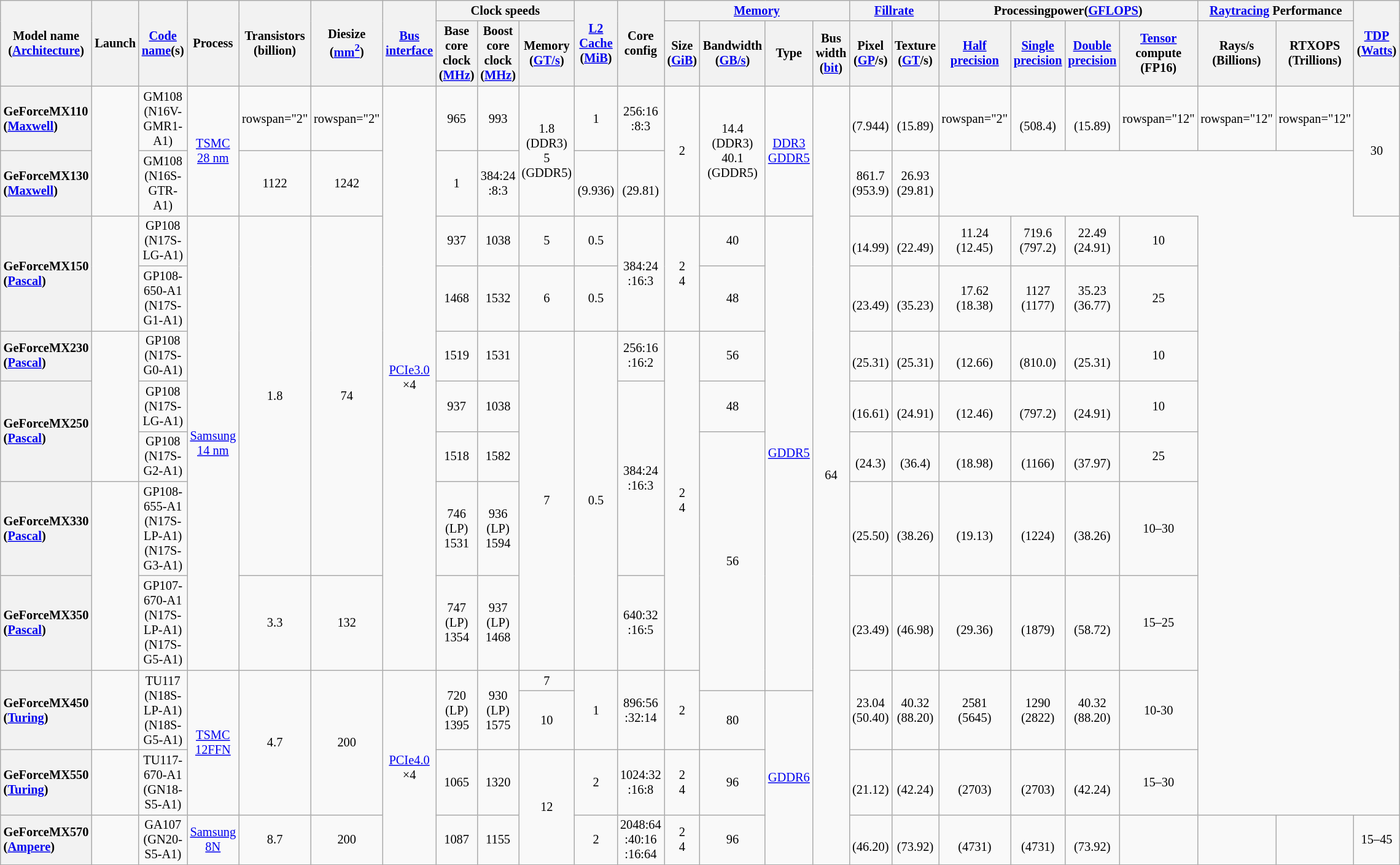<table class="mw-datatable wikitable sortable sort-under" style="font-size:85%; text-align:center;">
<tr>
<th scope="col" rowspan="2">Model name<br>(<a href='#'>Architecture</a>)</th>
<th scope="col" rowspan="2">Launch</th>
<th scope="col" rowspan="2"><a href='#'>Code name</a>(s)</th>
<th scope="col" rowspan="2">Process</th>
<th scope="col" rowspan="2">Transistors (billion)</th>
<th scope="col" rowspan="2">Diesize (<a href='#'>mm<sup>2</sup></a>)</th>
<th rowspan="2" scope="col"><a href='#'>Bus</a> <a href='#'>interface</a></th>
<th colspan="3" scope="colgroup">Clock speeds</th>
<th rowspan="2" scope="col"><a href='#'>L2 Cache</a> (<a href='#'>MiB</a>)</th>
<th rowspan="2" scope="col">Core config </th>
<th scope="colgroup" colspan="4"><a href='#'>Memory</a></th>
<th scope="colgroup" colspan="2"><a href='#'>Fillrate</a></th>
<th colspan="4">Processingpower(<a href='#'>GFLOPS</a>)</th>
<th scope="colgroup" colspan="2"><a href='#'>Raytracing</a> Performance</th>
<th scope="col" rowspan="2"><a href='#'>TDP</a><br>(<a href='#'>Watts</a>)</th>
</tr>
<tr>
<th scope="col">Base<br>core<br>clock<br>(<a href='#'>MHz</a>)</th>
<th scope="col">Boost<br>core<br>clock<br>(<a href='#'>MHz</a>)</th>
<th scope="col">Memory (<a href='#'>GT/s</a>)</th>
<th scope="col">Size<br>(<a href='#'>GiB</a>)</th>
<th scope="col">Bandwidth<br>(<a href='#'>GB/s</a>)</th>
<th scope="col">Type</th>
<th scope="col">Bus<br>width<br>(<a href='#'>bit</a>)</th>
<th scope="col">Pixel<br>(<a href='#'>GP</a>/s)</th>
<th scope="col">Texture<br>(<a href='#'>GT</a>/s)</th>
<th scope="col"><a href='#'>Half<br>precision</a></th>
<th scope="col"><a href='#'>Single<br>precision</a></th>
<th scope="col"><a href='#'>Double<br>precision</a></th>
<th scope="col"><a href='#'>Tensor</a><br>compute<br>(FP16)</th>
<th scope="col">Rays/s<br>(Billions)</th>
<th scope="col">RTXOPS<br>(Trillions)</th>
</tr>
<tr>
<th style="text-align:left;">GeForceMX110<br>(<a href='#'>Maxwell</a>) </th>
<td rowspan="2"></td>
<td>GM108<br>(N16V-GMR1-A1)</td>
<td rowspan="2"><a href='#'>TSMC</a><br><a href='#'>28 nm</a></td>
<td>rowspan="2" </td>
<td>rowspan="2" </td>
<td rowspan="9"><a href='#'>PCIe3.0</a><br>×4</td>
<td>965</td>
<td>993</td>
<td rowspan="2">1.8<br>(DDR3)<br>5<br>(GDDR5)</td>
<td>1</td>
<td>256:16 :8:3</td>
<td rowspan="2">2</td>
<td rowspan="2">14.4<br>(DDR3)<br>40.1<br>(GDDR5)</td>
<td rowspan="2"><a href='#'>DDR3</a><br><a href='#'>GDDR5</a></td>
<td rowspan="13">64</td>
<td><br>(7.944)</td>
<td><br>(15.89)</td>
<td>rowspan="2" </td>
<td><br>(508.4)</td>
<td><br>(15.89)</td>
<td>rowspan="12" </td>
<td>rowspan="12" </td>
<td>rowspan="12" </td>
<td rowspan="2">30</td>
</tr>
<tr>
<th style="text-align:left;">GeForceMX130<br>(<a href='#'>Maxwell</a>) </th>
<td>GM108<br>(N16S-GTR-A1)</td>
<td>1122</td>
<td>1242</td>
<td>1</td>
<td>384:24 :8:3</td>
<td><br>(9.936)</td>
<td><br>(29.81)</td>
<td>861.7<br>(953.9)</td>
<td>26.93<br>(29.81)</td>
</tr>
<tr>
<th style="text-align:left;" rowspan="2">GeForceMX150<br>(<a href='#'>Pascal</a>) </th>
<td rowspan="2"></td>
<td>GP108<br>(N17S-LG-A1)</td>
<td rowspan="7"><a href='#'>Samsung</a><br><a href='#'>14 nm</a></td>
<td rowspan="6">1.8</td>
<td rowspan="6">74</td>
<td>937</td>
<td>1038</td>
<td>5</td>
<td>0.5</td>
<td rowspan="2">384:24 :16:3</td>
<td rowspan="2">2<br>4</td>
<td>40</td>
<td rowspan="8"><a href='#'>GDDR5</a></td>
<td><br>(14.99)</td>
<td><br>(22.49)</td>
<td>11.24<br>(12.45)</td>
<td>719.6<br>(797.2)</td>
<td>22.49<br>(24.91)</td>
<td>10</td>
</tr>
<tr>
<td>GP108-650-A1<br>(N17S-G1-A1)</td>
<td>1468</td>
<td>1532</td>
<td>6</td>
<td>0.5</td>
<td>48</td>
<td><br>(23.49)</td>
<td><br>(35.23)</td>
<td>17.62<br>(18.38)</td>
<td>1127<br>(1177)</td>
<td>35.23<br>(36.77)</td>
<td>25</td>
</tr>
<tr>
<th scope="row" style="text-align:left;">GeForceMX230<br>(<a href='#'>Pascal</a>) </th>
<td rowspan="3"></td>
<td>GP108<br>(N17S-G0-A1)</td>
<td>1519</td>
<td>1531</td>
<td rowspan="5">7</td>
<td rowspan="5">0.5</td>
<td>256:16 :16:2</td>
<td rowspan="5">2<br>4</td>
<td>56</td>
<td><br>(25.31)</td>
<td><br>(25.31)</td>
<td><br>(12.66)</td>
<td><br>(810.0)</td>
<td><br>(25.31)</td>
<td>10</td>
</tr>
<tr>
<th scope="row" rowspan="2" style="text-align:left;">GeForceMX250<br>(<a href='#'>Pascal</a>) </th>
<td>GP108<br>(N17S-LG-A1)</td>
<td>937</td>
<td>1038</td>
<td rowspan="3">384:24 :16:3</td>
<td>48</td>
<td><br>(16.61)</td>
<td><br>(24.91)</td>
<td><br>(12.46)</td>
<td><br>(797.2)</td>
<td><br>(24.91)</td>
<td>10</td>
</tr>
<tr>
<td>GP108<br>(N17S-G2-A1)</td>
<td>1518</td>
<td>1582</td>
<td rowspan="4">56</td>
<td><br>(24.3)</td>
<td><br>(36.4)</td>
<td><br>(18.98)</td>
<td><br>(1166)</td>
<td><br>(37.97)</td>
<td>25</td>
</tr>
<tr>
<th scope="row" style="text-align:left;">GeForceMX330<br>(<a href='#'>Pascal</a>) </th>
<td rowspan="2"></td>
<td>GP108-655-A1<br>(N17S-LP-A1)<br>(N17S-G3-A1)</td>
<td>746 (LP)<br>1531</td>
<td>936 (LP)<br>1594</td>
<td><br>(25.50)</td>
<td><br>(38.26)</td>
<td><br>(19.13)</td>
<td><br>(1224)</td>
<td><br>(38.26)</td>
<td>10–30</td>
</tr>
<tr>
<th scope="row" style="text-align:left;">GeForceMX350<br>(<a href='#'>Pascal</a>) </th>
<td>GP107-670-A1<br>(N17S-LP-A1)<br>(N17S-G5-A1)</td>
<td>3.3</td>
<td>132</td>
<td>747 (LP)<br>1354</td>
<td>937 (LP)<br>1468</td>
<td>640:32 :16:5</td>
<td><br>(23.49)</td>
<td><br>(46.98)</td>
<td><br>(29.36)</td>
<td><br>(1879)</td>
<td><br>(58.72)</td>
<td>15–25</td>
</tr>
<tr>
<th style="text-align:left;" rowspan=2>GeForceMX450<br>(<a href='#'>Turing</a>) </th>
<td rowspan=2></td>
<td rowspan=2>TU117<br>(N18S-LP-A1)<br>(N18S-G5-A1)</td>
<td rowspan=3><a href='#'>TSMC</a><br><a href='#'>12FFN</a></td>
<td rowspan=3>4.7</td>
<td rowspan=3>200</td>
<td rowspan="4"><a href='#'>PCIe4.0</a><br>×4</td>
<td rowspan="2">720 (LP)<br>1395</td>
<td rowspan="2">930 (LP)<br>1575</td>
<td>7</td>
<td rowspan="2">1</td>
<td rowspan="2">896:56 :32:14</td>
<td rowspan=2>2</td>
<td rowspan=2>23.04<br>(50.40)</td>
<td rowspan=2>40.32<br>(88.20)</td>
<td rowspan="2">2581<br>(5645)</td>
<td rowspan="2">1290<br>(2822)</td>
<td rowspan=2>40.32<br>(88.20)</td>
<td rowspan=2>10-30</td>
</tr>
<tr>
<td>10</td>
<td>80</td>
<td rowspan=3><a href='#'>GDDR6</a></td>
</tr>
<tr>
<th scope="row" style="text-align:left;">GeForceMX550<br>(<a href='#'>Turing</a>) </th>
<td></td>
<td>TU117-670-A1<br>(GN18-S5-A1)</td>
<td>1065</td>
<td>1320</td>
<td rowspan="2">12</td>
<td>2</td>
<td>1024:32 :16:8</td>
<td>2<br>4</td>
<td>96</td>
<td><br>(21.12)</td>
<td><br>(42.24)</td>
<td><br>(2703)</td>
<td><br>(2703)</td>
<td><br>(42.24)</td>
<td>15–30</td>
</tr>
<tr>
<th scope="row" style="text-align:left;">GeForceMX570<br>(<a href='#'>Ampere</a>) </th>
<td></td>
<td>GA107<br>(GN20-S5-A1)</td>
<td><a href='#'>Samsung</a><br><a href='#'>8N</a></td>
<td>8.7</td>
<td>200</td>
<td>1087</td>
<td>1155</td>
<td>2</td>
<td>2048:64 :40:16 :16:64</td>
<td>2<br>4</td>
<td>96</td>
<td><br>(46.20)</td>
<td><br>(73.92)</td>
<td><br>(4731)</td>
<td><br>(4731)</td>
<td><br>(73.92)</td>
<td></td>
<td></td>
<td></td>
<td>15–45</td>
</tr>
<tr>
</tr>
</table>
